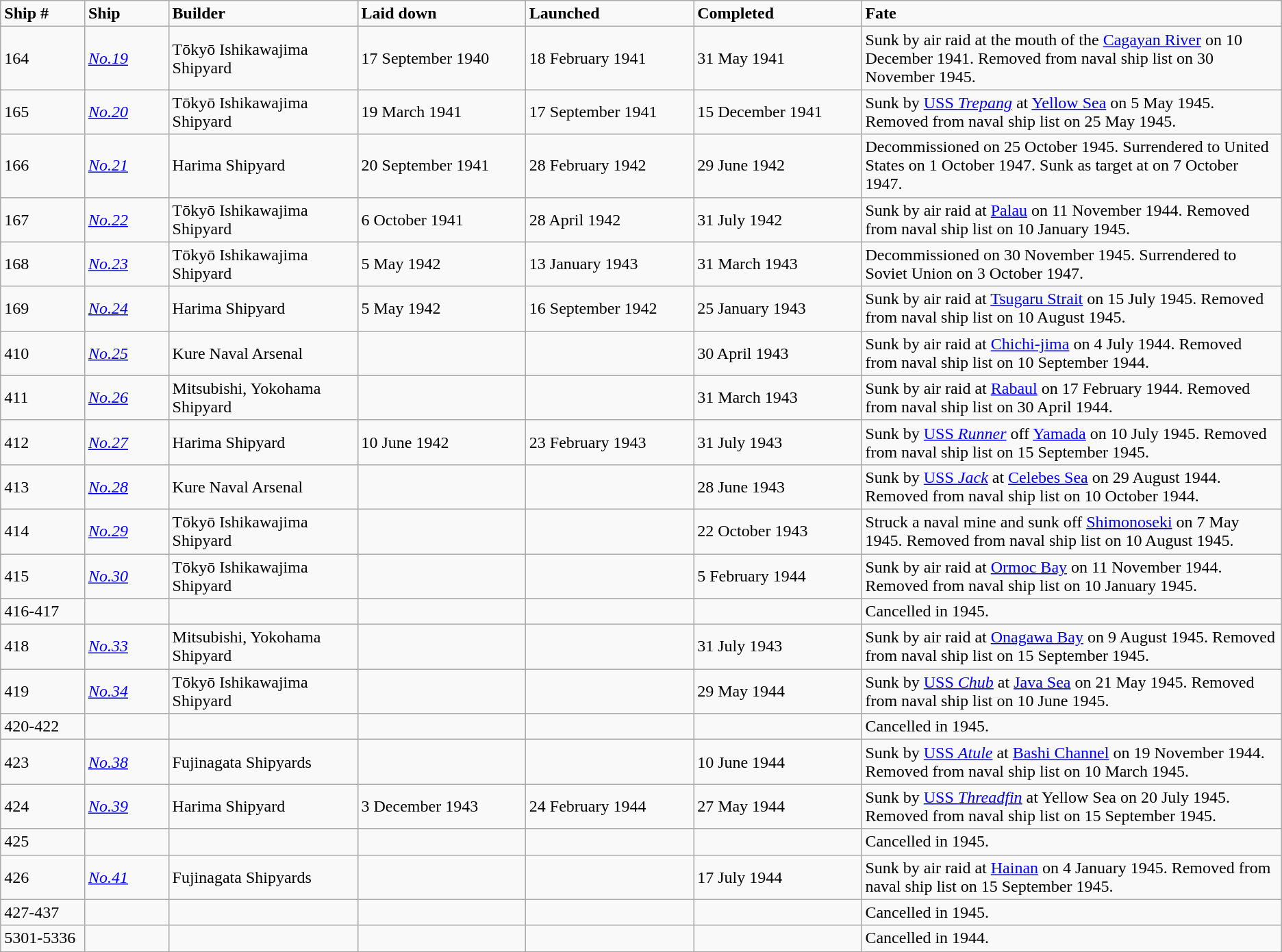<table class="wikitable">
<tr>
<td width="4%"><strong>Ship #</strong></td>
<td width="4%"><strong>Ship</strong></td>
<td width="9%"><strong>Builder</strong></td>
<td width="8%" bgcolor=><strong>Laid down</strong></td>
<td width="8%" bgcolor=><strong>Launched</strong></td>
<td width="8%" bgcolor=><strong>Completed</strong></td>
<td width="20%" bgcolor=><strong>Fate</strong></td>
</tr>
<tr>
<td>164</td>
<td><a href='#'><em>No.19</em></a></td>
<td>Tōkyō Ishikawajima Shipyard</td>
<td>17 September 1940</td>
<td>18 February 1941</td>
<td>31 May 1941</td>
<td>Sunk by air raid at the mouth of the <a href='#'>Cagayan River</a> on 10 December 1941. Removed from naval ship list on 30 November 1945.</td>
</tr>
<tr>
<td>165</td>
<td><a href='#'><em>No.20</em></a></td>
<td>Tōkyō Ishikawajima Shipyard</td>
<td>19 March 1941</td>
<td>17 September 1941</td>
<td>15 December 1941</td>
<td>Sunk by <a href='#'>USS <em>Trepang</em></a> at <a href='#'>Yellow Sea</a>  on 5 May 1945. Removed from naval ship list on 25 May 1945.</td>
</tr>
<tr>
<td>166</td>
<td><a href='#'><em>No.21</em></a></td>
<td>Harima Shipyard</td>
<td>20 September 1941</td>
<td>28 February 1942</td>
<td>29 June 1942</td>
<td>Decommissioned on 25 October 1945. Surrendered to United States on 1 October 1947. Sunk as target at  on 7 October 1947.</td>
</tr>
<tr>
<td>167</td>
<td><a href='#'><em>No.22</em></a></td>
<td>Tōkyō Ishikawajima Shipyard</td>
<td>6 October 1941</td>
<td>28 April 1942</td>
<td>31 July 1942</td>
<td>Sunk by air raid at <a href='#'>Palau</a> on 11 November 1944. Removed from naval ship list on 10 January 1945.</td>
</tr>
<tr>
<td>168</td>
<td><a href='#'><em>No.23</em></a></td>
<td>Tōkyō Ishikawajima Shipyard</td>
<td>5 May 1942</td>
<td>13 January 1943</td>
<td>31 March 1943</td>
<td>Decommissioned on 30 November 1945. Surrendered to Soviet Union on 3 October 1947.</td>
</tr>
<tr>
<td>169</td>
<td><a href='#'><em>No.24</em></a></td>
<td>Harima Shipyard</td>
<td>5 May 1942</td>
<td>16 September 1942</td>
<td>25 January 1943</td>
<td>Sunk by air raid at <a href='#'>Tsugaru Strait</a> on 15 July 1945. Removed from naval ship list on 10 August 1945.</td>
</tr>
<tr>
<td>410</td>
<td><a href='#'><em>No.25</em></a></td>
<td>Kure Naval Arsenal</td>
<td></td>
<td></td>
<td>30 April 1943</td>
<td>Sunk by air raid at <a href='#'>Chichi-jima</a> on 4 July 1944. Removed from naval ship list on 10 September 1944.</td>
</tr>
<tr>
<td>411</td>
<td><a href='#'><em>No.26</em></a></td>
<td>Mitsubishi, Yokohama Shipyard</td>
<td></td>
<td></td>
<td>31 March 1943</td>
<td>Sunk by air raid at <a href='#'>Rabaul</a> on 17 February 1944. Removed from naval ship list on 30 April 1944.</td>
</tr>
<tr>
<td>412</td>
<td><a href='#'><em>No.27</em></a></td>
<td>Harima Shipyard</td>
<td>10 June 1942</td>
<td>23 February 1943</td>
<td>31 July 1943</td>
<td>Sunk by <a href='#'>USS <em>Runner</em></a> off <a href='#'>Yamada</a>  on 10 July 1945. Removed from naval ship list on 15 September 1945.</td>
</tr>
<tr>
<td>413</td>
<td><a href='#'><em>No.28</em></a></td>
<td>Kure Naval Arsenal</td>
<td></td>
<td></td>
<td>28 June 1943</td>
<td>Sunk by <a href='#'>USS <em>Jack</em></a> at <a href='#'>Celebes Sea</a>  on 29 August 1944. Removed from naval ship list on 10 October 1944.</td>
</tr>
<tr>
<td>414</td>
<td><a href='#'><em>No.29</em></a></td>
<td>Tōkyō Ishikawajima Shipyard</td>
<td></td>
<td></td>
<td>22 October 1943</td>
<td>Struck a naval mine and sunk off <a href='#'>Shimonoseki</a> on 7 May 1945. Removed from naval ship list on 10 August 1945.</td>
</tr>
<tr>
<td>415</td>
<td><a href='#'><em>No.30</em></a></td>
<td>Tōkyō Ishikawajima Shipyard</td>
<td></td>
<td></td>
<td>5 February 1944</td>
<td>Sunk by air raid at <a href='#'>Ormoc Bay</a> on 11 November 1944. Removed from naval ship list on 10 January 1945.</td>
</tr>
<tr>
<td>416-417</td>
<td></td>
<td></td>
<td></td>
<td></td>
<td></td>
<td>Cancelled in 1945.</td>
</tr>
<tr>
<td>418</td>
<td><a href='#'><em>No.33</em></a></td>
<td>Mitsubishi, Yokohama Shipyard</td>
<td></td>
<td></td>
<td>31 July 1943</td>
<td>Sunk by air raid at <a href='#'>Onagawa Bay</a> on 9 August 1945. Removed from naval ship list on 15 September 1945.</td>
</tr>
<tr>
<td>419</td>
<td><a href='#'><em>No.34</em></a></td>
<td>Tōkyō Ishikawajima Shipyard</td>
<td></td>
<td></td>
<td>29 May 1944</td>
<td>Sunk by <a href='#'>USS <em>Chub</em></a> at <a href='#'>Java Sea</a>  on 21 May 1945. Removed from naval ship list on 10 June 1945.</td>
</tr>
<tr>
<td>420-422</td>
<td></td>
<td></td>
<td></td>
<td></td>
<td></td>
<td>Cancelled in 1945.</td>
</tr>
<tr>
<td>423</td>
<td><a href='#'><em>No.38</em></a></td>
<td>Fujinagata Shipyards</td>
<td></td>
<td></td>
<td>10 June 1944</td>
<td>Sunk by <a href='#'>USS <em>Atule</em></a> at <a href='#'>Bashi Channel</a>  on 19 November 1944. Removed from naval ship list on 10 March 1945.</td>
</tr>
<tr>
<td>424</td>
<td><a href='#'><em>No.39</em></a></td>
<td>Harima Shipyard</td>
<td>3 December 1943</td>
<td>24 February 1944</td>
<td>27 May 1944</td>
<td>Sunk by <a href='#'>USS <em>Threadfin</em></a> at Yellow Sea  on 20 July 1945. Removed from naval ship list on 15 September 1945.</td>
</tr>
<tr>
<td>425</td>
<td></td>
<td></td>
<td></td>
<td></td>
<td></td>
<td>Cancelled in 1945.</td>
</tr>
<tr>
<td>426</td>
<td><a href='#'><em>No.41</em></a></td>
<td>Fujinagata Shipyards</td>
<td></td>
<td></td>
<td>17 July 1944</td>
<td>Sunk by air raid at <a href='#'>Hainan</a> on 4 January 1945. Removed from naval ship list on 15 September 1945.</td>
</tr>
<tr>
<td>427-437</td>
<td></td>
<td></td>
<td></td>
<td></td>
<td></td>
<td>Cancelled in 1945.</td>
</tr>
<tr>
<td>5301-5336</td>
<td></td>
<td></td>
<td></td>
<td></td>
<td></td>
<td>Cancelled in 1944.</td>
</tr>
<tr>
</tr>
</table>
